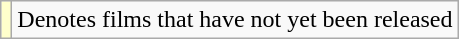<table class="wikitable">
<tr>
<td style="background:#ffc;"></td>
<td>Denotes films that have not yet been released</td>
</tr>
</table>
